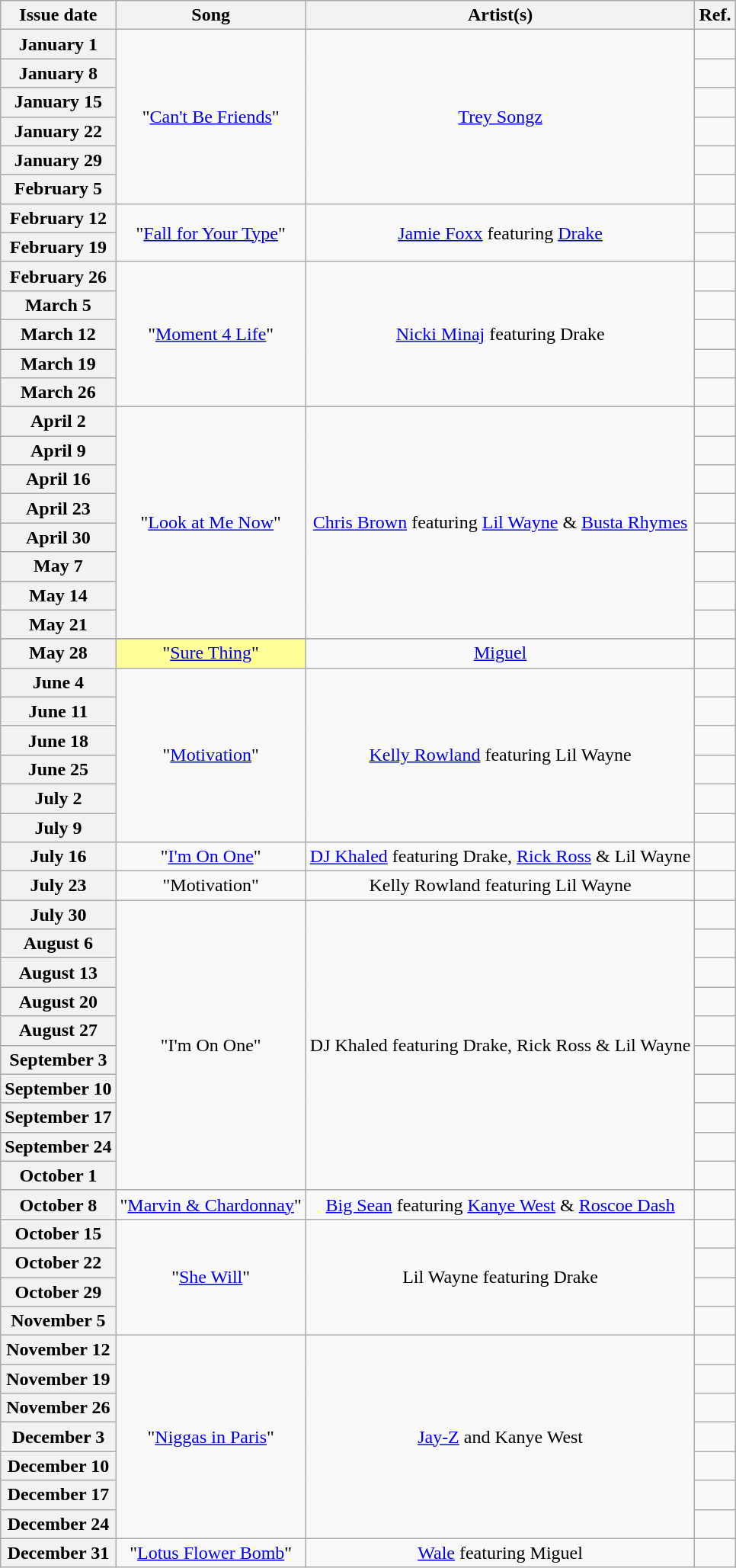<table class="wikitable plainrowheaders" style="text-align:center;">
<tr>
<th scope="col">Issue date</th>
<th scope="col">Song</th>
<th scope="col">Artist(s)</th>
<th scope="col">Ref.</th>
</tr>
<tr>
<th scope=row>January 1</th>
<td rowspan="6">"<a href='#'>Can't Be Friends</a>"</td>
<td rowspan="6"><a href='#'>Trey Songz</a></td>
<td></td>
</tr>
<tr>
<th scope=row>January 8</th>
<td></td>
</tr>
<tr>
<th scope=row>January 15</th>
<td></td>
</tr>
<tr>
<th scope=row>January 22</th>
<td></td>
</tr>
<tr>
<th scope=row>January 29</th>
<td></td>
</tr>
<tr>
<th scope=row>February 5</th>
<td></td>
</tr>
<tr>
<th scope=row>February 12</th>
<td rowspan="2">"<a href='#'>Fall for Your Type</a>"</td>
<td rowspan="2"><a href='#'>Jamie Foxx</a> featuring <a href='#'>Drake</a></td>
<td></td>
</tr>
<tr>
<th scope=row>February 19</th>
<td></td>
</tr>
<tr>
<th scope=row>February 26</th>
<td rowspan="5">"<a href='#'>Moment 4 Life</a>"</td>
<td rowspan="5"><a href='#'>Nicki Minaj</a> featuring Drake</td>
<td></td>
</tr>
<tr>
<th scope=row>March 5</th>
<td></td>
</tr>
<tr>
<th scope=row>March 12</th>
<td></td>
</tr>
<tr>
<th scope=row>March 19</th>
<td></td>
</tr>
<tr>
<th scope=row>March 26</th>
<td></td>
</tr>
<tr>
<th scope=row>April 2</th>
<td rowspan="8">"<a href='#'>Look at Me Now</a>"</td>
<td rowspan="8"><a href='#'>Chris Brown</a> featuring <a href='#'>Lil Wayne</a> & <a href='#'>Busta Rhymes</a></td>
<td></td>
</tr>
<tr>
<th scope=row>April 9</th>
<td></td>
</tr>
<tr>
<th scope=row>April 16</th>
<td></td>
</tr>
<tr>
<th scope=row>April 23</th>
<td></td>
</tr>
<tr>
<th scope=row>April 30</th>
<td></td>
</tr>
<tr>
<th scope=row>May 7</th>
<td></td>
</tr>
<tr>
<th scope=row>May 14</th>
<td></td>
</tr>
<tr>
<th scope=row>May 21</th>
<td></td>
</tr>
<tr>
</tr>
<tr>
<th scope=row>May 28</th>
<td bgcolor=#FFFF99>"<a href='#'>Sure Thing</a>" </td>
<td><a href='#'>Miguel</a></td>
<td></td>
</tr>
<tr>
<th scope=row>June 4</th>
<td rowspan="6">"<a href='#'>Motivation</a>"</td>
<td rowspan="6"><a href='#'>Kelly Rowland</a> featuring Lil Wayne</td>
<td></td>
</tr>
<tr>
<th scope=row>June 11</th>
<td></td>
</tr>
<tr>
<th scope=row>June 18</th>
<td></td>
</tr>
<tr>
<th scope=row>June 25</th>
<td></td>
</tr>
<tr>
<th scope=row>July 2</th>
<td></td>
</tr>
<tr>
<th scope=row>July 9</th>
<td></td>
</tr>
<tr>
<th scope=row>July 16</th>
<td>"<a href='#'>I'm On One</a>"</td>
<td><a href='#'>DJ Khaled</a> featuring Drake, <a href='#'>Rick Ross</a> & Lil Wayne</td>
<td></td>
</tr>
<tr>
<th scope=row>July 23</th>
<td>"Motivation"</td>
<td>Kelly Rowland featuring Lil Wayne</td>
<td></td>
</tr>
<tr>
<th scope=row>July 30</th>
<td rowspan="10">"I'm On One"</td>
<td rowspan="10">DJ Khaled featuring Drake, Rick Ross & Lil Wayne</td>
<td></td>
</tr>
<tr>
<th scope=row>August 6</th>
<td></td>
</tr>
<tr>
<th scope=row>August 13</th>
<td></td>
</tr>
<tr>
<th scope=row>August 20</th>
<td></td>
</tr>
<tr>
<th scope=row>August 27</th>
<td></td>
</tr>
<tr>
<th scope=row>September 3</th>
<td></td>
</tr>
<tr>
<th scope=row>September 10</th>
<td></td>
</tr>
<tr>
<th scope=row>September 17</th>
<td></td>
</tr>
<tr>
<th scope=row>September 24</th>
<td></td>
</tr>
<tr>
<th scope=row>October 1</th>
<td></td>
</tr>
<tr>
<th scope=row>October 8</th>
<td>"<a href='#'>Marvin & Chardonnay</a>"</td>
<td><a href='#'>Big Sean</a> featuring <a href='#'>Kanye West</a> & <a href='#'>Roscoe Dash</a></td>
<td></td>
</tr>
<tr>
<th scope=row>October 15</th>
<td rowspan="4">"<a href='#'>She Will</a>"</td>
<td rowspan="4">Lil Wayne featuring Drake</td>
<td></td>
</tr>
<tr>
<th scope=row>October 22</th>
<td></td>
</tr>
<tr>
<th scope=row>October 29</th>
<td></td>
</tr>
<tr>
<th scope=row>November 5</th>
<td></td>
</tr>
<tr>
<th scope=row>November 12</th>
<td rowspan="7">"<a href='#'>Niggas in Paris</a>"</td>
<td rowspan="7"><a href='#'>Jay-Z</a> and Kanye West</td>
<td></td>
</tr>
<tr>
<th scope=row>November 19</th>
<td></td>
</tr>
<tr>
<th scope=row>November 26</th>
<td></td>
</tr>
<tr>
<th scope=row>December 3</th>
<td></td>
</tr>
<tr>
<th scope=row>December 10</th>
<td></td>
</tr>
<tr>
<th scope=row>December 17</th>
<td></td>
</tr>
<tr>
<th scope=row>December 24</th>
<td></td>
</tr>
<tr>
<th scope=row>December 31</th>
<td>"<a href='#'>Lotus Flower Bomb</a>"</td>
<td><a href='#'>Wale</a> featuring Miguel</td>
<td></td>
</tr>
</table>
